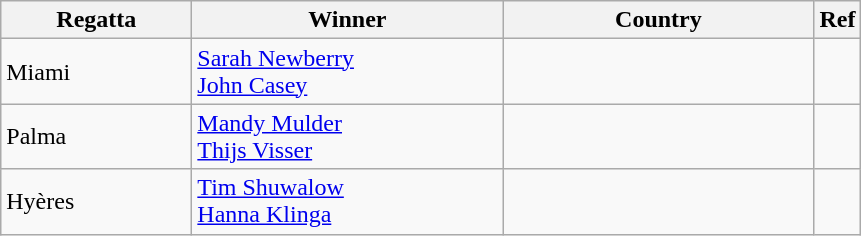<table class="wikitable">
<tr>
<th width=120>Regatta</th>
<th width=200px>Winner</th>
<th width=200px>Country</th>
<th>Ref</th>
</tr>
<tr>
<td>Miami</td>
<td><a href='#'>Sarah Newberry</a><br><a href='#'>John Casey</a></td>
<td></td>
<td></td>
</tr>
<tr>
<td>Palma</td>
<td><a href='#'>Mandy Mulder</a><br><a href='#'>Thijs Visser</a></td>
<td></td>
<td></td>
</tr>
<tr>
<td>Hyères</td>
<td><a href='#'>Tim Shuwalow</a><br><a href='#'>Hanna Klinga</a></td>
<td></td>
<td></td>
</tr>
</table>
